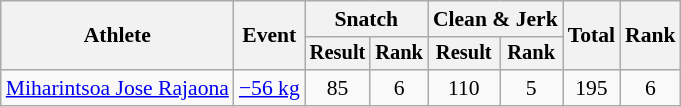<table class="wikitable" style="font-size:90%">
<tr>
<th rowspan="2">Athlete</th>
<th rowspan="2">Event</th>
<th colspan="2">Snatch</th>
<th colspan="2">Clean & Jerk</th>
<th rowspan="2">Total</th>
<th rowspan="2">Rank</th>
</tr>
<tr style="font-size:95%">
<th>Result</th>
<th>Rank</th>
<th>Result</th>
<th>Rank</th>
</tr>
<tr align=center>
<td align=left><a href='#'>Miharintsoa Jose Rajaona</a></td>
<td align=left><a href='#'>−56 kg</a></td>
<td>85</td>
<td>6</td>
<td>110</td>
<td>5</td>
<td>195</td>
<td>6</td>
</tr>
</table>
